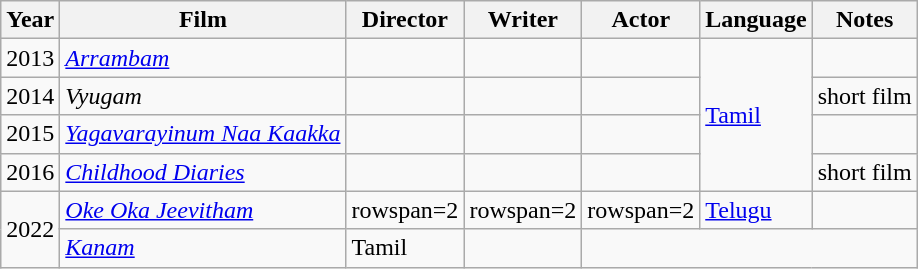<table class="wikitable sortable">
<tr>
<th>Year</th>
<th>Film</th>
<th>Director</th>
<th>Writer</th>
<th>Actor</th>
<th>Language</th>
<th>Notes</th>
</tr>
<tr>
<td>2013</td>
<td><em><a href='#'>Arrambam</a></em></td>
<td></td>
<td></td>
<td></td>
<td rowspan="4"><a href='#'>Tamil</a></td>
<td></td>
</tr>
<tr>
<td>2014</td>
<td><em>Vyugam</em></td>
<td></td>
<td></td>
<td></td>
<td>short film</td>
</tr>
<tr>
<td>2015</td>
<td><em><a href='#'>Yagavarayinum Naa Kaakka</a></em></td>
<td></td>
<td></td>
<td></td>
<td></td>
</tr>
<tr>
<td>2016</td>
<td><em><a href='#'>Childhood Diaries</a></em></td>
<td></td>
<td></td>
<td></td>
<td>short film</td>
</tr>
<tr>
<td rowspan=2>2022</td>
<td><em><a href='#'>Oke Oka Jeevitham</a></em></td>
<td>rowspan=2 </td>
<td>rowspan=2 </td>
<td>rowspan=2 </td>
<td><a href='#'>Telugu</a></td>
<td></td>
</tr>
<tr>
<td><em><a href='#'>Kanam</a></em></td>
<td>Tamil</td>
<td></td>
</tr>
</table>
